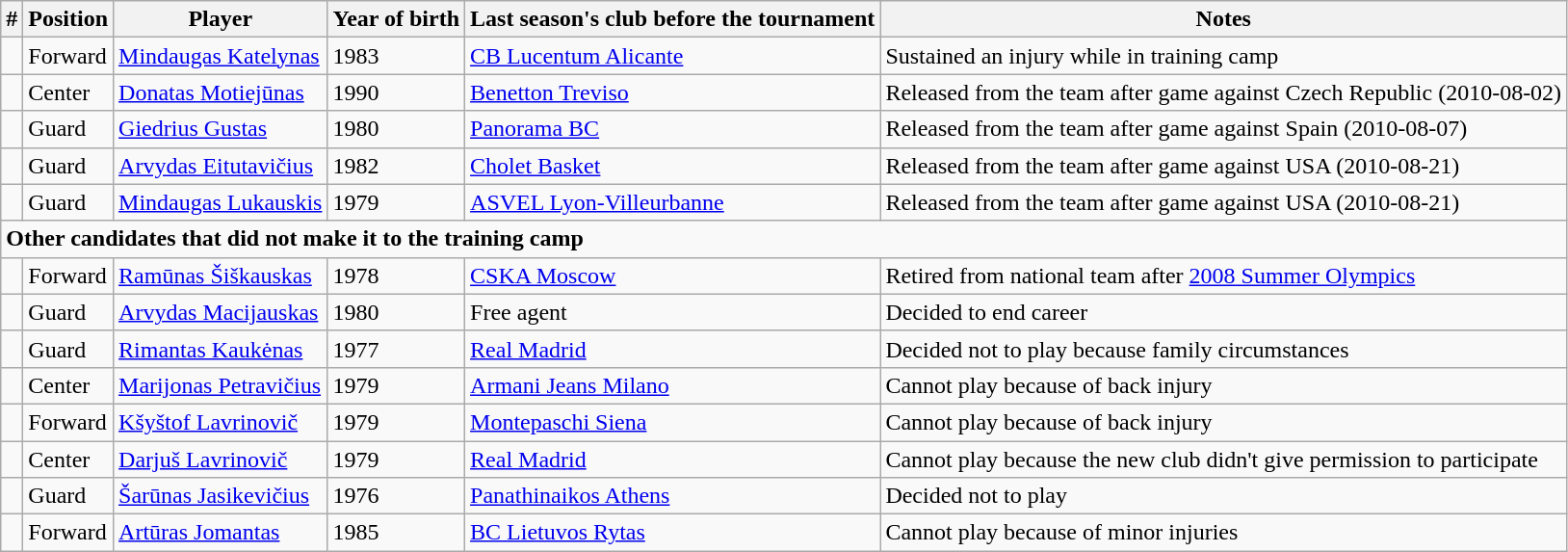<table class="wikitable">
<tr>
<th>#</th>
<th>Position</th>
<th>Player</th>
<th>Year of birth</th>
<th>Last season's club before the tournament</th>
<th>Notes</th>
</tr>
<tr>
<td> </td>
<td>Forward</td>
<td><a href='#'>Mindaugas Katelynas</a></td>
<td>1983</td>
<td> <a href='#'>CB Lucentum Alicante</a></td>
<td>Sustained an injury while in training camp</td>
</tr>
<tr>
<td> </td>
<td>Center</td>
<td><a href='#'>Donatas Motiejūnas</a></td>
<td>1990</td>
<td> <a href='#'>Benetton Treviso</a></td>
<td>Released from the team after game against Czech Republic (2010-08-02)</td>
</tr>
<tr>
<td> </td>
<td>Guard</td>
<td><a href='#'>Giedrius Gustas</a></td>
<td>1980</td>
<td> <a href='#'>Panorama BC</a></td>
<td>Released from the team after game against Spain (2010-08-07)</td>
</tr>
<tr>
<td> </td>
<td>Guard</td>
<td><a href='#'>Arvydas Eitutavičius</a></td>
<td>1982</td>
<td> <a href='#'>Cholet Basket</a></td>
<td>Released from the team after game against USA (2010-08-21)</td>
</tr>
<tr>
<td> </td>
<td>Guard</td>
<td><a href='#'>Mindaugas Lukauskis</a></td>
<td>1979</td>
<td> <a href='#'>ASVEL Lyon-Villeurbanne</a></td>
<td>Released from the team after game against USA (2010-08-21)</td>
</tr>
<tr>
<td colspan="6"><strong>Other candidates that did not make it to the training camp</strong></td>
</tr>
<tr>
<td> </td>
<td>Forward</td>
<td><a href='#'>Ramūnas Šiškauskas</a></td>
<td>1978</td>
<td> <a href='#'>CSKA Moscow</a></td>
<td>Retired from national team after <a href='#'>2008 Summer Olympics</a></td>
</tr>
<tr>
<td> </td>
<td>Guard</td>
<td><a href='#'>Arvydas Macijauskas</a></td>
<td>1980</td>
<td> Free agent</td>
<td>Decided to end career</td>
</tr>
<tr>
<td> </td>
<td>Guard</td>
<td><a href='#'>Rimantas Kaukėnas</a></td>
<td>1977</td>
<td> <a href='#'>Real Madrid</a></td>
<td>Decided not to play because family circumstances</td>
</tr>
<tr>
<td> </td>
<td>Center</td>
<td><a href='#'>Marijonas Petravičius</a></td>
<td>1979</td>
<td> <a href='#'>Armani Jeans Milano</a></td>
<td>Cannot play because of back injury</td>
</tr>
<tr>
<td> </td>
<td>Forward</td>
<td><a href='#'>Kšyštof Lavrinovič</a></td>
<td>1979</td>
<td> <a href='#'>Montepaschi Siena</a></td>
<td>Cannot play because of back injury</td>
</tr>
<tr>
<td> </td>
<td>Center</td>
<td><a href='#'>Darjuš Lavrinovič</a></td>
<td>1979</td>
<td> <a href='#'>Real Madrid</a></td>
<td>Cannot play because the new club didn't give permission to participate</td>
</tr>
<tr>
<td> </td>
<td>Guard</td>
<td><a href='#'>Šarūnas Jasikevičius</a></td>
<td>1976</td>
<td> <a href='#'>Panathinaikos Athens</a></td>
<td>Decided not to play</td>
</tr>
<tr>
<td> </td>
<td>Forward</td>
<td><a href='#'>Artūras Jomantas</a></td>
<td>1985</td>
<td> <a href='#'>BC Lietuvos Rytas</a></td>
<td>Cannot play because of minor injuries</td>
</tr>
</table>
